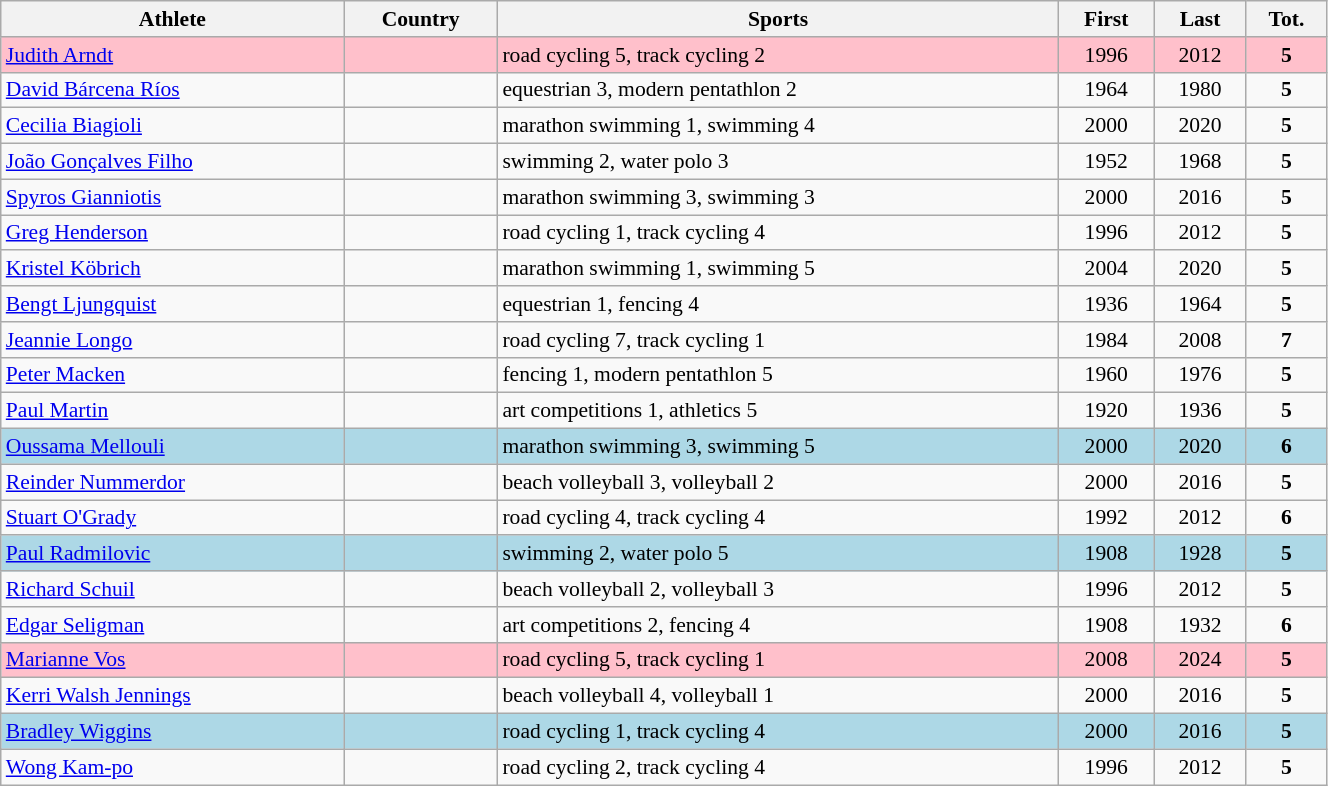<table class="wikitable sortable" width=70% style="font-size:90%; text-align:center;">
<tr>
<th>Athlete</th>
<th>Country</th>
<th>Sports</th>
<th>First</th>
<th>Last</th>
<th>Tot.</th>
</tr>
<tr bgcolor=pink>
<td align=left><a href='#'>Judith Arndt</a></td>
<td align=left></td>
<td align=left>road cycling 5, track cycling 2</td>
<td>1996</td>
<td>2012</td>
<td><strong>5</strong></td>
</tr>
<tr>
<td align=left><a href='#'>David Bárcena Ríos</a></td>
<td align=left></td>
<td align=left>equestrian 3, modern pentathlon 2</td>
<td>1964</td>
<td>1980</td>
<td><strong>5</strong></td>
</tr>
<tr>
<td align=left><a href='#'>Cecilia Biagioli</a></td>
<td align=left></td>
<td align=left>marathon swimming 1, swimming 4</td>
<td>2000</td>
<td>2020</td>
<td><strong>5</strong></td>
</tr>
<tr>
<td align=left><a href='#'>João Gonçalves Filho</a></td>
<td align=left></td>
<td align=left>swimming 2, water polo 3</td>
<td>1952</td>
<td>1968</td>
<td><strong>5</strong></td>
</tr>
<tr>
<td align=left><a href='#'>Spyros Gianniotis</a></td>
<td align=left></td>
<td align=left>marathon swimming 3, swimming 3</td>
<td>2000</td>
<td>2016</td>
<td><strong>5</strong></td>
</tr>
<tr>
<td align=left><a href='#'>Greg Henderson</a></td>
<td align=left></td>
<td align=left>road cycling 1, track cycling 4</td>
<td>1996</td>
<td>2012</td>
<td><strong>5</strong></td>
</tr>
<tr>
<td align=left><a href='#'>Kristel Köbrich</a></td>
<td align=left></td>
<td align=left>marathon swimming 1, swimming 5</td>
<td>2004</td>
<td>2020</td>
<td><strong>5</strong></td>
</tr>
<tr>
<td align=left><a href='#'>Bengt Ljungquist</a></td>
<td align=left></td>
<td align=left>equestrian 1, fencing 4</td>
<td>1936</td>
<td>1964</td>
<td><strong>5</strong></td>
</tr>
<tr>
<td align=left><a href='#'>Jeannie Longo</a></td>
<td align=left></td>
<td align=left>road cycling 7, track cycling 1</td>
<td>1984</td>
<td>2008</td>
<td><strong>7</strong></td>
</tr>
<tr>
<td align=left><a href='#'>Peter Macken</a></td>
<td align=left></td>
<td align=left>fencing 1, modern pentathlon 5</td>
<td>1960</td>
<td>1976</td>
<td><strong>5</strong></td>
</tr>
<tr>
<td align=left><a href='#'>Paul Martin</a></td>
<td align=left></td>
<td align=left>art competitions 1, athletics 5</td>
<td>1920</td>
<td>1936</td>
<td><strong>5</strong></td>
</tr>
<tr bgcolor=lightblue>
<td align=left><a href='#'>Oussama Mellouli</a></td>
<td align=left></td>
<td align=left>marathon swimming 3, swimming 5</td>
<td>2000</td>
<td>2020</td>
<td><strong>6</strong></td>
</tr>
<tr>
<td align=left><a href='#'>Reinder Nummerdor</a></td>
<td align=left></td>
<td align=left>beach volleyball 3, volleyball 2</td>
<td>2000</td>
<td>2016</td>
<td><strong>5</strong></td>
</tr>
<tr>
<td align=left><a href='#'>Stuart O'Grady</a></td>
<td align=left></td>
<td align=left>road cycling 4, track cycling 4</td>
<td>1992</td>
<td>2012</td>
<td><strong>6</strong></td>
</tr>
<tr bgcolor=lightblue>
<td align=left><a href='#'>Paul Radmilovic</a></td>
<td align=left></td>
<td align=left>swimming 2, water polo 5</td>
<td>1908</td>
<td>1928</td>
<td><strong>5</strong></td>
</tr>
<tr>
<td align=left><a href='#'>Richard Schuil</a></td>
<td align=left></td>
<td align=left>beach volleyball 2, volleyball 3</td>
<td>1996</td>
<td>2012</td>
<td><strong>5</strong></td>
</tr>
<tr>
<td align=left><a href='#'>Edgar Seligman</a></td>
<td align=left></td>
<td align=left>art competitions 2, fencing 4</td>
<td>1908</td>
<td>1932</td>
<td><strong>6</strong></td>
</tr>
<tr bgcolor=pink>
<td align=left><a href='#'>Marianne Vos</a></td>
<td align=left></td>
<td align=left>road cycling 5, track cycling 1</td>
<td>2008</td>
<td>2024</td>
<td><strong>5</strong></td>
</tr>
<tr>
<td align=left><a href='#'>Kerri Walsh Jennings</a></td>
<td align=left></td>
<td align=left>beach volleyball 4, volleyball 1</td>
<td>2000</td>
<td>2016</td>
<td><strong>5</strong></td>
</tr>
<tr bgcolor=lightblue>
<td align=left><a href='#'>Bradley Wiggins</a></td>
<td align=left></td>
<td align=left>road cycling 1, track cycling 4</td>
<td>2000</td>
<td>2016</td>
<td><strong>5</strong></td>
</tr>
<tr>
<td align=left><a href='#'>Wong Kam-po</a></td>
<td align=left></td>
<td align=left>road cycling 2, track cycling 4</td>
<td>1996</td>
<td>2012</td>
<td><strong>5</strong></td>
</tr>
</table>
